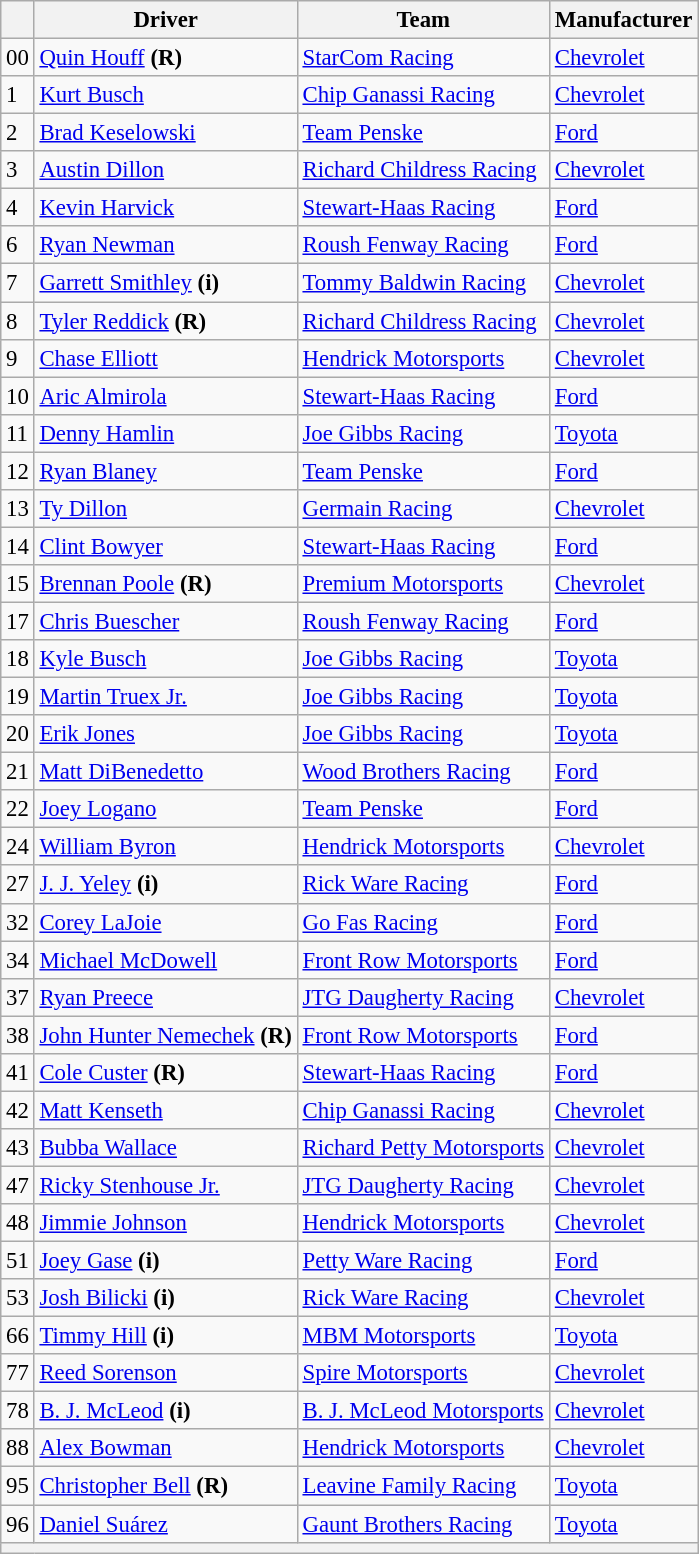<table class="wikitable" style="font-size:95%">
<tr>
<th></th>
<th>Driver</th>
<th>Team</th>
<th>Manufacturer</th>
</tr>
<tr>
<td>00</td>
<td><a href='#'>Quin Houff</a> <strong>(R)</strong></td>
<td><a href='#'>StarCom Racing</a></td>
<td><a href='#'>Chevrolet</a></td>
</tr>
<tr>
<td>1</td>
<td><a href='#'>Kurt Busch</a></td>
<td><a href='#'>Chip Ganassi Racing</a></td>
<td><a href='#'>Chevrolet</a></td>
</tr>
<tr>
<td>2</td>
<td><a href='#'>Brad Keselowski</a></td>
<td><a href='#'>Team Penske</a></td>
<td><a href='#'>Ford</a></td>
</tr>
<tr>
<td>3</td>
<td><a href='#'>Austin Dillon</a></td>
<td><a href='#'>Richard Childress Racing</a></td>
<td><a href='#'>Chevrolet</a></td>
</tr>
<tr>
<td>4</td>
<td><a href='#'>Kevin Harvick</a></td>
<td><a href='#'>Stewart-Haas Racing</a></td>
<td><a href='#'>Ford</a></td>
</tr>
<tr>
<td>6</td>
<td><a href='#'>Ryan Newman</a></td>
<td><a href='#'>Roush Fenway Racing</a></td>
<td><a href='#'>Ford</a></td>
</tr>
<tr>
<td>7</td>
<td><a href='#'>Garrett Smithley</a> <strong>(i)</strong></td>
<td><a href='#'>Tommy Baldwin Racing</a></td>
<td><a href='#'>Chevrolet</a></td>
</tr>
<tr>
<td>8</td>
<td><a href='#'>Tyler Reddick</a> <strong>(R)</strong></td>
<td><a href='#'>Richard Childress Racing</a></td>
<td><a href='#'>Chevrolet</a></td>
</tr>
<tr>
<td>9</td>
<td><a href='#'>Chase Elliott</a></td>
<td><a href='#'>Hendrick Motorsports</a></td>
<td><a href='#'>Chevrolet</a></td>
</tr>
<tr>
<td>10</td>
<td><a href='#'>Aric Almirola</a></td>
<td><a href='#'>Stewart-Haas Racing</a></td>
<td><a href='#'>Ford</a></td>
</tr>
<tr>
<td>11</td>
<td><a href='#'>Denny Hamlin</a></td>
<td><a href='#'>Joe Gibbs Racing</a></td>
<td><a href='#'>Toyota</a></td>
</tr>
<tr>
<td>12</td>
<td><a href='#'>Ryan Blaney</a></td>
<td><a href='#'>Team Penske</a></td>
<td><a href='#'>Ford</a></td>
</tr>
<tr>
<td>13</td>
<td><a href='#'>Ty Dillon</a></td>
<td><a href='#'>Germain Racing</a></td>
<td><a href='#'>Chevrolet</a></td>
</tr>
<tr>
<td>14</td>
<td><a href='#'>Clint Bowyer</a></td>
<td><a href='#'>Stewart-Haas Racing</a></td>
<td><a href='#'>Ford</a></td>
</tr>
<tr>
<td>15</td>
<td><a href='#'>Brennan Poole</a> <strong>(R)</strong></td>
<td><a href='#'>Premium Motorsports</a></td>
<td><a href='#'>Chevrolet</a></td>
</tr>
<tr>
<td>17</td>
<td><a href='#'>Chris Buescher</a></td>
<td><a href='#'>Roush Fenway Racing</a></td>
<td><a href='#'>Ford</a></td>
</tr>
<tr>
<td>18</td>
<td><a href='#'>Kyle Busch</a></td>
<td><a href='#'>Joe Gibbs Racing</a></td>
<td><a href='#'>Toyota</a></td>
</tr>
<tr>
<td>19</td>
<td><a href='#'>Martin Truex Jr.</a></td>
<td><a href='#'>Joe Gibbs Racing</a></td>
<td><a href='#'>Toyota</a></td>
</tr>
<tr>
<td>20</td>
<td><a href='#'>Erik Jones</a></td>
<td><a href='#'>Joe Gibbs Racing</a></td>
<td><a href='#'>Toyota</a></td>
</tr>
<tr>
<td>21</td>
<td><a href='#'>Matt DiBenedetto</a></td>
<td><a href='#'>Wood Brothers Racing</a></td>
<td><a href='#'>Ford</a></td>
</tr>
<tr>
<td>22</td>
<td><a href='#'>Joey Logano</a></td>
<td><a href='#'>Team Penske</a></td>
<td><a href='#'>Ford</a></td>
</tr>
<tr>
<td>24</td>
<td><a href='#'>William Byron</a></td>
<td><a href='#'>Hendrick Motorsports</a></td>
<td><a href='#'>Chevrolet</a></td>
</tr>
<tr>
<td>27</td>
<td><a href='#'>J. J. Yeley</a> <strong>(i)</strong></td>
<td><a href='#'>Rick Ware Racing</a></td>
<td><a href='#'>Ford</a></td>
</tr>
<tr>
<td>32</td>
<td><a href='#'>Corey LaJoie</a></td>
<td><a href='#'>Go Fas Racing</a></td>
<td><a href='#'>Ford</a></td>
</tr>
<tr>
<td>34</td>
<td><a href='#'>Michael McDowell</a></td>
<td><a href='#'>Front Row Motorsports</a></td>
<td><a href='#'>Ford</a></td>
</tr>
<tr>
<td>37</td>
<td><a href='#'>Ryan Preece</a></td>
<td><a href='#'>JTG Daugherty Racing</a></td>
<td><a href='#'>Chevrolet</a></td>
</tr>
<tr>
<td>38</td>
<td><a href='#'>John Hunter Nemechek</a> <strong>(R)</strong></td>
<td><a href='#'>Front Row Motorsports</a></td>
<td><a href='#'>Ford</a></td>
</tr>
<tr>
<td>41</td>
<td><a href='#'>Cole Custer</a> <strong>(R)</strong></td>
<td><a href='#'>Stewart-Haas Racing</a></td>
<td><a href='#'>Ford</a></td>
</tr>
<tr>
<td>42</td>
<td><a href='#'>Matt Kenseth</a></td>
<td><a href='#'>Chip Ganassi Racing</a></td>
<td><a href='#'>Chevrolet</a></td>
</tr>
<tr>
<td>43</td>
<td><a href='#'>Bubba Wallace</a></td>
<td><a href='#'>Richard Petty Motorsports</a></td>
<td><a href='#'>Chevrolet</a></td>
</tr>
<tr>
<td>47</td>
<td><a href='#'>Ricky Stenhouse Jr.</a></td>
<td><a href='#'>JTG Daugherty Racing</a></td>
<td><a href='#'>Chevrolet</a></td>
</tr>
<tr>
<td>48</td>
<td><a href='#'>Jimmie Johnson</a></td>
<td><a href='#'>Hendrick Motorsports</a></td>
<td><a href='#'>Chevrolet</a></td>
</tr>
<tr>
<td>51</td>
<td><a href='#'>Joey Gase</a> <strong>(i)</strong></td>
<td><a href='#'>Petty Ware Racing</a></td>
<td><a href='#'>Ford</a></td>
</tr>
<tr>
<td>53</td>
<td><a href='#'>Josh Bilicki</a> <strong>(i)</strong></td>
<td><a href='#'>Rick Ware Racing</a></td>
<td><a href='#'>Chevrolet</a></td>
</tr>
<tr>
<td>66</td>
<td><a href='#'>Timmy Hill</a> <strong>(i)</strong></td>
<td><a href='#'>MBM Motorsports</a></td>
<td><a href='#'>Toyota</a></td>
</tr>
<tr>
<td>77</td>
<td><a href='#'>Reed Sorenson</a></td>
<td><a href='#'>Spire Motorsports</a></td>
<td><a href='#'>Chevrolet</a></td>
</tr>
<tr>
<td>78</td>
<td><a href='#'>B. J. McLeod</a> <strong>(i)</strong></td>
<td><a href='#'>B. J. McLeod Motorsports</a></td>
<td><a href='#'>Chevrolet</a></td>
</tr>
<tr>
<td>88</td>
<td><a href='#'>Alex Bowman</a></td>
<td><a href='#'>Hendrick Motorsports</a></td>
<td><a href='#'>Chevrolet</a></td>
</tr>
<tr>
<td>95</td>
<td><a href='#'>Christopher Bell</a> <strong>(R)</strong></td>
<td><a href='#'>Leavine Family Racing</a></td>
<td><a href='#'>Toyota</a></td>
</tr>
<tr>
<td>96</td>
<td><a href='#'>Daniel Suárez</a></td>
<td><a href='#'>Gaunt Brothers Racing</a></td>
<td><a href='#'>Toyota</a></td>
</tr>
<tr>
<th colspan="4"></th>
</tr>
</table>
